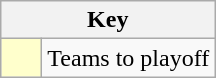<table class="wikitable" style="text-align: center;">
<tr>
<th colspan=2>Key</th>
</tr>
<tr>
<td style="background:#ffffcc; width:20px;"></td>
<td align=left>Teams to playoff</td>
</tr>
</table>
